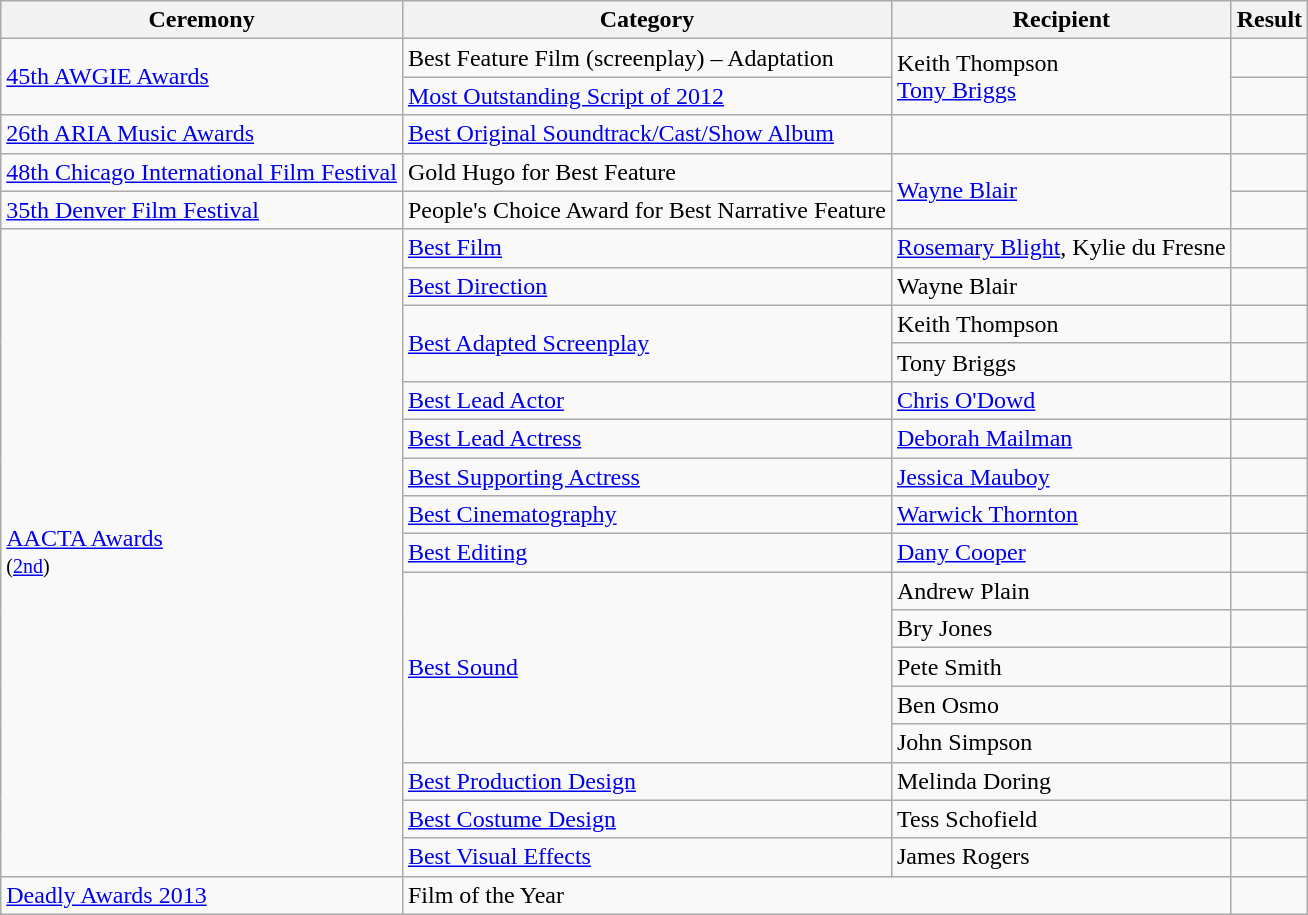<table class="wikitable sortable">
<tr>
<th>Ceremony</th>
<th>Category</th>
<th>Recipient</th>
<th>Result</th>
</tr>
<tr>
<td rowspan="2"><a href='#'>45th AWGIE Awards</a></td>
<td>Best Feature Film (screenplay) – Adaptation</td>
<td rowspan="2">Keith Thompson<br><a href='#'>Tony Briggs</a></td>
<td></td>
</tr>
<tr>
<td><a href='#'>Most Outstanding Script of 2012</a></td>
<td></td>
</tr>
<tr>
<td><a href='#'>26th ARIA Music Awards</a></td>
<td><a href='#'>Best Original Soundtrack/Cast/Show Album</a></td>
<td></td>
<td></td>
</tr>
<tr>
<td><a href='#'>48th Chicago International Film Festival</a></td>
<td>Gold Hugo for Best Feature</td>
<td rowspan=2><a href='#'>Wayne Blair</a></td>
<td></td>
</tr>
<tr>
<td><a href='#'>35th Denver Film Festival</a></td>
<td>People's Choice Award for Best Narrative Feature</td>
<td></td>
</tr>
<tr>
<td rowspan="17"><a href='#'>AACTA Awards</a><br><small>(<a href='#'>2nd</a>)</small></td>
<td><a href='#'>Best Film</a></td>
<td><a href='#'>Rosemary Blight</a>, Kylie du Fresne</td>
<td></td>
</tr>
<tr>
<td><a href='#'>Best Direction</a></td>
<td>Wayne Blair</td>
<td></td>
</tr>
<tr>
<td rowspan=2><a href='#'>Best Adapted Screenplay</a></td>
<td>Keith Thompson</td>
<td></td>
</tr>
<tr>
<td>Tony Briggs</td>
<td></td>
</tr>
<tr>
<td><a href='#'>Best Lead Actor</a></td>
<td><a href='#'>Chris O'Dowd</a></td>
<td></td>
</tr>
<tr>
<td><a href='#'>Best Lead Actress</a></td>
<td><a href='#'>Deborah Mailman</a></td>
<td></td>
</tr>
<tr>
<td><a href='#'>Best Supporting Actress</a></td>
<td><a href='#'>Jessica Mauboy</a></td>
<td></td>
</tr>
<tr>
<td><a href='#'>Best Cinematography</a></td>
<td><a href='#'>Warwick Thornton</a></td>
<td></td>
</tr>
<tr>
<td><a href='#'>Best Editing</a></td>
<td><a href='#'>Dany Cooper</a></td>
<td></td>
</tr>
<tr>
<td rowspan=5><a href='#'>Best Sound</a></td>
<td>Andrew Plain</td>
<td></td>
</tr>
<tr>
<td>Bry Jones</td>
<td></td>
</tr>
<tr>
<td>Pete Smith</td>
<td></td>
</tr>
<tr>
<td>Ben Osmo</td>
<td></td>
</tr>
<tr>
<td>John Simpson</td>
<td></td>
</tr>
<tr>
<td><a href='#'>Best Production Design</a></td>
<td>Melinda Doring</td>
<td></td>
</tr>
<tr>
<td><a href='#'>Best Costume Design</a></td>
<td>Tess Schofield</td>
<td></td>
</tr>
<tr>
<td><a href='#'>Best Visual Effects</a></td>
<td>James Rogers</td>
<td></td>
</tr>
<tr>
<td><a href='#'>Deadly Awards 2013</a></td>
<td colspan=2>Film of the Year</td>
<td></td>
</tr>
</table>
